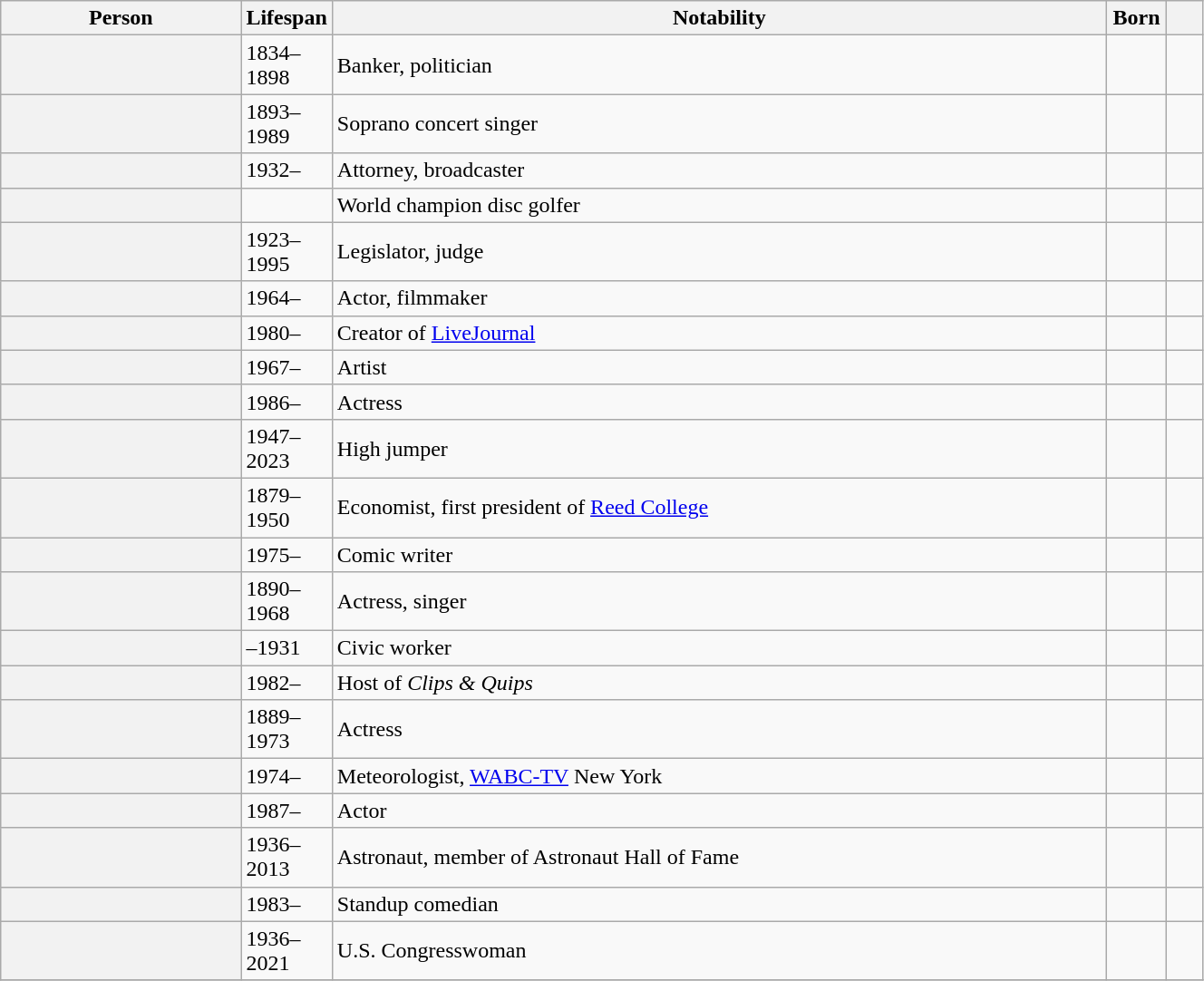<table class="wikitable plainrowheaders sortable" style="margin-right: 0; width:70%;">
<tr>
<th scope="col" width="20%">Person</th>
<th scope="col" width="6%">Lifespan</th>
<th scope="col">Notability</th>
<th scope="col" width="5%">Born</th>
<th scope="col" class="unsortable" width="3%"></th>
</tr>
<tr>
<th scope="row"></th>
<td>1834–1898</td>
<td>Banker, politician</td>
<td></td>
<td style="text-align:center;"></td>
</tr>
<tr>
<th scope="row"></th>
<td>1893–1989</td>
<td>Soprano concert singer</td>
<td></td>
<td style="text-align:center;"></td>
</tr>
<tr>
<th scope="row"></th>
<td>1932–</td>
<td>Attorney, broadcaster</td>
<td></td>
<td style="text-align:center;"></td>
</tr>
<tr>
<th scope="row"></th>
<td></td>
<td>World champion disc golfer</td>
<td></td>
<td style="text-align:center;"></td>
</tr>
<tr>
<th scope="row"></th>
<td>1923–1995</td>
<td>Legislator, judge</td>
<td></td>
<td style="text-align:center;"></td>
</tr>
<tr>
<th scope="row"></th>
<td>1964–</td>
<td>Actor, filmmaker</td>
<td></td>
<td style="text-align:center;"></td>
</tr>
<tr>
<th scope="row"></th>
<td>1980–</td>
<td>Creator of <a href='#'>LiveJournal</a></td>
<td></td>
<td style="text-align:center;"></td>
</tr>
<tr>
<th scope="row"></th>
<td>1967–</td>
<td>Artist</td>
<td></td>
<td style="text-align:center;"></td>
</tr>
<tr>
<th scope="row"></th>
<td>1986–</td>
<td>Actress</td>
<td></td>
<td style="text-align:center;"></td>
</tr>
<tr>
<th scope="row"></th>
<td>1947–2023</td>
<td>High jumper</td>
<td></td>
<td style="text-align:center;"></td>
</tr>
<tr>
<th scope="row"></th>
<td>1879–1950</td>
<td>Economist, first president of <a href='#'>Reed College</a></td>
<td></td>
<td style="text-align:center;"></td>
</tr>
<tr>
<th scope="row"></th>
<td>1975–</td>
<td>Comic writer</td>
<td></td>
<td style="text-align:center;"></td>
</tr>
<tr>
<th scope="row"></th>
<td>1890–1968</td>
<td>Actress, singer</td>
<td></td>
<td style="text-align:center;"></td>
</tr>
<tr>
<th scope="row"></th>
<td>–1931</td>
<td>Civic worker</td>
<td></td>
<td style="text-align:center;"></td>
</tr>
<tr>
<th scope="row"></th>
<td>1982–</td>
<td>Host of <em>Clips & Quips</em></td>
<td></td>
<td style="text-align:center;"></td>
</tr>
<tr>
<th scope="row"></th>
<td>1889–1973</td>
<td>Actress</td>
<td></td>
<td style="text-align:center;"></td>
</tr>
<tr>
<th scope="row"></th>
<td>1974–</td>
<td>Meteorologist, <a href='#'>WABC-TV</a> New York</td>
<td></td>
<td style="text-align:center;"></td>
</tr>
<tr>
<th scope="row"></th>
<td>1987–</td>
<td>Actor</td>
<td></td>
<td style="text-align:center;"></td>
</tr>
<tr>
<th scope="row"></th>
<td>1936–2013</td>
<td>Astronaut, member of Astronaut Hall of Fame</td>
<td></td>
<td style="text-align:center;"></td>
</tr>
<tr>
<th scope="row"></th>
<td>1983–</td>
<td>Standup comedian</td>
<td></td>
<td style="text-align:center;"></td>
</tr>
<tr>
<th scope="row"></th>
<td>1936–2021</td>
<td>U.S. Congresswoman</td>
<td></td>
<td style="text-align:center;"></td>
</tr>
<tr>
</tr>
</table>
